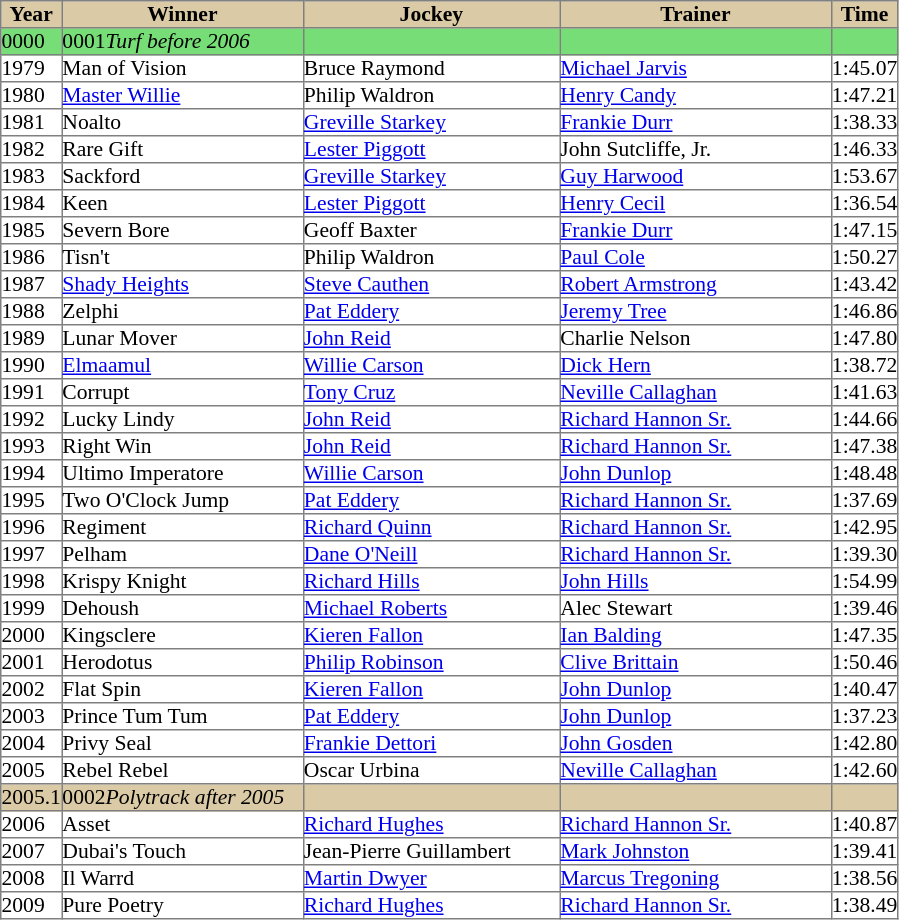<table class = "sortable" | border="1" cellpadding="0" style="border-collapse: collapse; font-size:90%">
<tr bgcolor="#DACAA5" align="center">
<th>Year</th>
<th>Winner</th>
<th>Jockey</th>
<th>Trainer</th>
<th>Time</th>
</tr>
<tr bgcolor="#77dd77">
<td><span>0000</span></td>
<td><span>0001</span><em>Turf before 2006</em></td>
<td></td>
<td></td>
<td></td>
</tr>
<tr>
<td>1979</td>
<td width=160px>Man of Vision</td>
<td width=170px>Bruce Raymond</td>
<td width=180px><a href='#'>Michael Jarvis</a></td>
<td>1:45.07</td>
</tr>
<tr>
<td>1980</td>
<td><a href='#'>Master Willie</a></td>
<td>Philip Waldron</td>
<td><a href='#'>Henry Candy</a></td>
<td>1:47.21</td>
</tr>
<tr>
<td>1981</td>
<td>Noalto</td>
<td><a href='#'>Greville Starkey</a></td>
<td><a href='#'>Frankie Durr</a></td>
<td>1:38.33</td>
</tr>
<tr>
<td>1982</td>
<td>Rare Gift</td>
<td><a href='#'>Lester Piggott</a></td>
<td>John Sutcliffe, Jr.</td>
<td>1:46.33</td>
</tr>
<tr>
<td>1983</td>
<td>Sackford</td>
<td><a href='#'>Greville Starkey</a></td>
<td><a href='#'>Guy Harwood</a></td>
<td>1:53.67</td>
</tr>
<tr>
<td>1984</td>
<td>Keen</td>
<td><a href='#'>Lester Piggott</a></td>
<td><a href='#'>Henry Cecil</a></td>
<td>1:36.54</td>
</tr>
<tr>
<td>1985</td>
<td>Severn Bore</td>
<td>Geoff Baxter</td>
<td><a href='#'>Frankie Durr</a></td>
<td>1:47.15</td>
</tr>
<tr>
<td>1986</td>
<td>Tisn't</td>
<td>Philip Waldron</td>
<td><a href='#'>Paul Cole</a></td>
<td>1:50.27</td>
</tr>
<tr>
<td>1987</td>
<td><a href='#'>Shady Heights</a></td>
<td><a href='#'>Steve Cauthen</a></td>
<td><a href='#'>Robert Armstrong</a></td>
<td>1:43.42</td>
</tr>
<tr>
<td>1988</td>
<td>Zelphi</td>
<td><a href='#'>Pat Eddery</a></td>
<td><a href='#'>Jeremy Tree</a></td>
<td>1:46.86</td>
</tr>
<tr>
<td>1989</td>
<td>Lunar Mover</td>
<td><a href='#'>John Reid</a></td>
<td>Charlie Nelson</td>
<td>1:47.80</td>
</tr>
<tr>
<td>1990</td>
<td><a href='#'>Elmaamul</a></td>
<td><a href='#'>Willie Carson</a></td>
<td><a href='#'>Dick Hern</a></td>
<td>1:38.72</td>
</tr>
<tr>
<td>1991</td>
<td>Corrupt</td>
<td><a href='#'>Tony Cruz</a></td>
<td><a href='#'>Neville Callaghan</a></td>
<td>1:41.63</td>
</tr>
<tr>
<td>1992</td>
<td>Lucky Lindy</td>
<td><a href='#'>John Reid</a></td>
<td><a href='#'>Richard Hannon Sr.</a></td>
<td>1:44.66</td>
</tr>
<tr>
<td>1993</td>
<td>Right Win</td>
<td><a href='#'>John Reid</a></td>
<td><a href='#'>Richard Hannon Sr.</a></td>
<td>1:47.38</td>
</tr>
<tr>
<td>1994</td>
<td>Ultimo Imperatore</td>
<td><a href='#'>Willie Carson</a></td>
<td><a href='#'>John Dunlop</a></td>
<td>1:48.48</td>
</tr>
<tr>
<td>1995</td>
<td>Two O'Clock Jump</td>
<td><a href='#'>Pat Eddery</a></td>
<td><a href='#'>Richard Hannon Sr.</a></td>
<td>1:37.69</td>
</tr>
<tr>
<td>1996</td>
<td>Regiment</td>
<td><a href='#'>Richard Quinn</a></td>
<td><a href='#'>Richard Hannon Sr.</a></td>
<td>1:42.95</td>
</tr>
<tr>
<td>1997</td>
<td>Pelham</td>
<td><a href='#'>Dane O'Neill</a></td>
<td><a href='#'>Richard Hannon Sr.</a></td>
<td>1:39.30</td>
</tr>
<tr>
<td>1998</td>
<td>Krispy Knight</td>
<td><a href='#'>Richard Hills</a></td>
<td><a href='#'>John Hills</a></td>
<td>1:54.99</td>
</tr>
<tr>
<td>1999</td>
<td>Dehoush</td>
<td><a href='#'>Michael Roberts</a></td>
<td>Alec Stewart</td>
<td>1:39.46</td>
</tr>
<tr>
<td>2000</td>
<td>Kingsclere</td>
<td><a href='#'>Kieren Fallon</a></td>
<td><a href='#'>Ian Balding</a></td>
<td>1:47.35</td>
</tr>
<tr>
<td>2001</td>
<td>Herodotus</td>
<td><a href='#'>Philip Robinson</a></td>
<td><a href='#'>Clive Brittain</a></td>
<td>1:50.46</td>
</tr>
<tr>
<td>2002</td>
<td>Flat Spin</td>
<td><a href='#'>Kieren Fallon</a></td>
<td><a href='#'>John Dunlop</a></td>
<td>1:40.47</td>
</tr>
<tr>
<td>2003</td>
<td>Prince Tum Tum</td>
<td><a href='#'>Pat Eddery</a></td>
<td><a href='#'>John Dunlop</a></td>
<td>1:37.23</td>
</tr>
<tr>
<td>2004</td>
<td>Privy Seal</td>
<td><a href='#'>Frankie Dettori</a></td>
<td><a href='#'>John Gosden</a></td>
<td>1:42.80</td>
</tr>
<tr>
<td>2005</td>
<td>Rebel Rebel</td>
<td>Oscar Urbina</td>
<td><a href='#'>Neville Callaghan</a></td>
<td>1:42.60</td>
</tr>
<tr bgcolor="#DACAA5">
<td><span>2005.1</span></td>
<td><span>0002</span><em>Polytrack after 2005</em></td>
<td></td>
<td></td>
<td></td>
</tr>
<tr>
<td>2006</td>
<td>Asset</td>
<td><a href='#'>Richard Hughes</a></td>
<td><a href='#'>Richard Hannon Sr.</a></td>
<td>1:40.87</td>
</tr>
<tr>
<td>2007</td>
<td>Dubai's Touch</td>
<td>Jean-Pierre Guillambert</td>
<td><a href='#'>Mark Johnston</a></td>
<td>1:39.41</td>
</tr>
<tr>
<td>2008</td>
<td>Il Warrd</td>
<td><a href='#'>Martin Dwyer</a></td>
<td><a href='#'>Marcus Tregoning</a></td>
<td>1:38.56</td>
</tr>
<tr>
<td>2009</td>
<td>Pure Poetry </td>
<td><a href='#'>Richard Hughes</a></td>
<td><a href='#'>Richard Hannon Sr.</a></td>
<td>1:38.49</td>
</tr>
</table>
